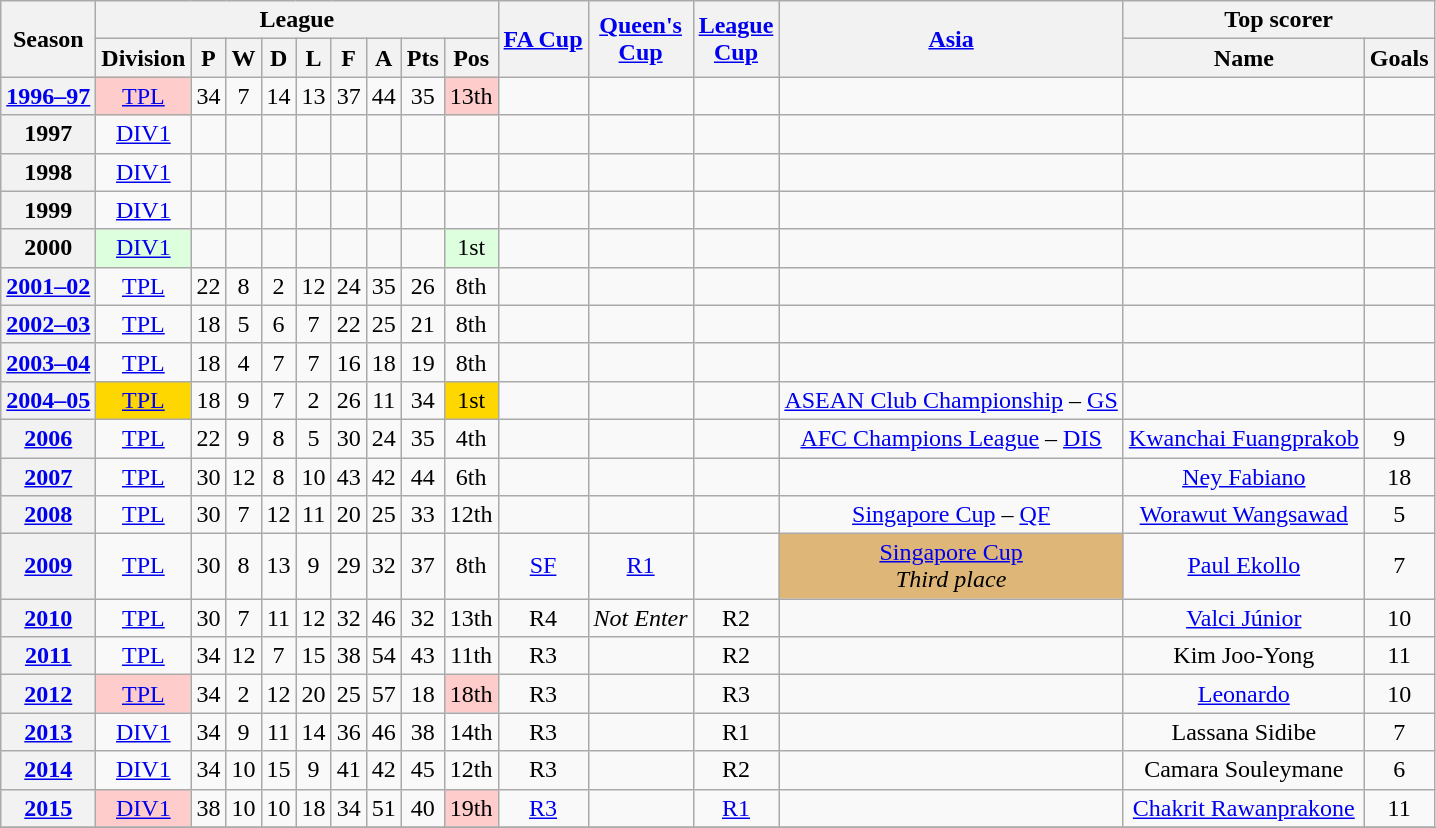<table class="wikitable" style="text-align: center">
<tr>
<th rowspan=2>Season</th>
<th colspan=9>League</th>
<th rowspan=2><a href='#'>FA Cup</a></th>
<th rowspan=2><a href='#'>Queen's<br>Cup</a></th>
<th rowspan=2><a href='#'>League<br>Cup</a></th>
<th rowspan=2><a href='#'>Asia</a></th>
<th colspan=2>Top scorer</th>
</tr>
<tr>
<th>Division</th>
<th>P</th>
<th>W</th>
<th>D</th>
<th>L</th>
<th>F</th>
<th>A</th>
<th>Pts</th>
<th>Pos</th>
<th>Name</th>
<th>Goals</th>
</tr>
<tr>
<th><a href='#'>1996–97</a></th>
<td bgcolor="#FFCCCC"><a href='#'>TPL</a></td>
<td>34</td>
<td>7</td>
<td>14</td>
<td>13</td>
<td>37</td>
<td>44</td>
<td>35</td>
<td bgcolor="#FFCCCC">13th</td>
<td></td>
<td></td>
<td></td>
<td></td>
<td></td>
<td></td>
</tr>
<tr>
<th>1997</th>
<td><a href='#'>DIV1</a></td>
<td></td>
<td></td>
<td></td>
<td></td>
<td></td>
<td></td>
<td></td>
<td></td>
<td></td>
<td></td>
<td></td>
<td></td>
<td></td>
<td></td>
</tr>
<tr>
<th>1998</th>
<td><a href='#'>DIV1</a></td>
<td></td>
<td></td>
<td></td>
<td></td>
<td></td>
<td></td>
<td></td>
<td></td>
<td></td>
<td></td>
<td></td>
<td></td>
<td></td>
<td></td>
</tr>
<tr>
<th>1999</th>
<td><a href='#'>DIV1</a></td>
<td></td>
<td></td>
<td></td>
<td></td>
<td></td>
<td></td>
<td></td>
<td></td>
<td></td>
<td></td>
<td></td>
<td></td>
<td></td>
<td></td>
</tr>
<tr>
<th>2000</th>
<td bgcolor="#DDFFDD"><a href='#'>DIV1</a></td>
<td></td>
<td></td>
<td></td>
<td></td>
<td></td>
<td></td>
<td></td>
<td bgcolor="#DDFFDD">1st</td>
<td></td>
<td></td>
<td></td>
<td></td>
<td></td>
<td></td>
</tr>
<tr>
<th><a href='#'>2001–02</a></th>
<td><a href='#'>TPL</a></td>
<td>22</td>
<td>8</td>
<td>2</td>
<td>12</td>
<td>24</td>
<td>35</td>
<td>26</td>
<td>8th</td>
<td></td>
<td></td>
<td></td>
<td></td>
<td></td>
<td></td>
</tr>
<tr>
<th><a href='#'>2002–03</a></th>
<td><a href='#'>TPL</a></td>
<td>18</td>
<td>5</td>
<td>6</td>
<td>7</td>
<td>22</td>
<td>25</td>
<td>21</td>
<td>8th</td>
<td></td>
<td></td>
<td></td>
<td></td>
<td></td>
<td></td>
</tr>
<tr>
<th><a href='#'>2003–04</a></th>
<td><a href='#'>TPL</a></td>
<td>18</td>
<td>4</td>
<td>7</td>
<td>7</td>
<td>16</td>
<td>18</td>
<td>19</td>
<td>8th</td>
<td></td>
<td></td>
<td></td>
<td></td>
<td></td>
<td></td>
</tr>
<tr>
<th><a href='#'>2004–05</a></th>
<td bgcolor=gold><a href='#'>TPL</a></td>
<td>18</td>
<td>9</td>
<td>7</td>
<td>2</td>
<td>26</td>
<td>11</td>
<td>34</td>
<td bgcolor=gold>1st</td>
<td></td>
<td></td>
<td></td>
<td><a href='#'>ASEAN Club Championship</a> – <a href='#'>GS</a></td>
<td></td>
<td></td>
</tr>
<tr>
<th><a href='#'>2006</a></th>
<td><a href='#'>TPL</a></td>
<td>22</td>
<td>9</td>
<td>8</td>
<td>5</td>
<td>30</td>
<td>24</td>
<td>35</td>
<td>4th</td>
<td></td>
<td></td>
<td></td>
<td><a href='#'>AFC Champions League</a> – <a href='#'>DIS</a></td>
<td> <a href='#'>Kwanchai Fuangprakob</a></td>
<td>9</td>
</tr>
<tr>
<th><a href='#'>2007</a></th>
<td><a href='#'>TPL</a></td>
<td>30</td>
<td>12</td>
<td>8</td>
<td>10</td>
<td>43</td>
<td>42</td>
<td>44</td>
<td>6th</td>
<td></td>
<td></td>
<td></td>
<td></td>
<td> <a href='#'>Ney Fabiano</a></td>
<td>18</td>
</tr>
<tr>
<th><a href='#'>2008</a></th>
<td><a href='#'>TPL</a></td>
<td>30</td>
<td>7</td>
<td>12</td>
<td>11</td>
<td>20</td>
<td>25</td>
<td>33</td>
<td>12th</td>
<td></td>
<td></td>
<td></td>
<td><a href='#'>Singapore Cup</a> – <a href='#'>QF</a></td>
<td> <a href='#'>Worawut Wangsawad</a></td>
<td>5</td>
</tr>
<tr>
<th><a href='#'>2009</a></th>
<td><a href='#'>TPL</a></td>
<td>30</td>
<td>8</td>
<td>13</td>
<td>9</td>
<td>29</td>
<td>32</td>
<td>37</td>
<td>8th</td>
<td><a href='#'>SF</a></td>
<td><a href='#'>R1</a></td>
<td></td>
<td bgcolor=#deb678><a href='#'>Singapore Cup</a> <br> <em>Third place</em></td>
<td> <a href='#'>Paul Ekollo</a></td>
<td>7</td>
</tr>
<tr>
<th><a href='#'>2010</a></th>
<td><a href='#'>TPL</a></td>
<td>30</td>
<td>7</td>
<td>11</td>
<td>12</td>
<td>32</td>
<td>46</td>
<td>32</td>
<td>13th</td>
<td>R4</td>
<td><em>Not Enter</em></td>
<td>R2</td>
<td></td>
<td> <a href='#'>Valci Júnior</a></td>
<td>10</td>
</tr>
<tr>
<th><a href='#'>2011</a></th>
<td><a href='#'>TPL</a></td>
<td>34</td>
<td>12</td>
<td>7</td>
<td>15</td>
<td>38</td>
<td>54</td>
<td>43</td>
<td>11th</td>
<td>R3</td>
<td></td>
<td>R2</td>
<td></td>
<td> Kim Joo-Yong</td>
<td>11</td>
</tr>
<tr>
<th><a href='#'>2012</a></th>
<td bgcolor="#FFCCCC"><a href='#'>TPL</a></td>
<td>34</td>
<td>2</td>
<td>12</td>
<td>20</td>
<td>25</td>
<td>57</td>
<td>18</td>
<td bgcolor="#FFCCCC">18th</td>
<td>R3</td>
<td></td>
<td>R3</td>
<td></td>
<td> <a href='#'>Leonardo</a></td>
<td>10</td>
</tr>
<tr>
<th><a href='#'>2013</a></th>
<td><a href='#'>DIV1</a></td>
<td>34</td>
<td>9</td>
<td>11</td>
<td>14</td>
<td>36</td>
<td>46</td>
<td>38</td>
<td>14th</td>
<td>R3</td>
<td></td>
<td>R1</td>
<td></td>
<td> Lassana Sidibe</td>
<td>7</td>
</tr>
<tr>
<th><a href='#'>2014</a></th>
<td><a href='#'>DIV1</a></td>
<td>34</td>
<td>10</td>
<td>15</td>
<td>9</td>
<td>41</td>
<td>42</td>
<td>45</td>
<td>12th</td>
<td>R3</td>
<td></td>
<td>R2</td>
<td></td>
<td> Camara Souleymane</td>
<td>6</td>
</tr>
<tr>
<th><a href='#'>2015</a></th>
<td bgcolor="#FFCCCC"><a href='#'>DIV1</a></td>
<td>38</td>
<td>10</td>
<td>10</td>
<td>18</td>
<td>34</td>
<td>51</td>
<td>40</td>
<td bgcolor="#FFCCCC">19th</td>
<td><a href='#'>R3</a></td>
<td></td>
<td><a href='#'>R1</a></td>
<td></td>
<td> <a href='#'>Chakrit Rawanprakone</a></td>
<td>11</td>
</tr>
<tr>
</tr>
</table>
